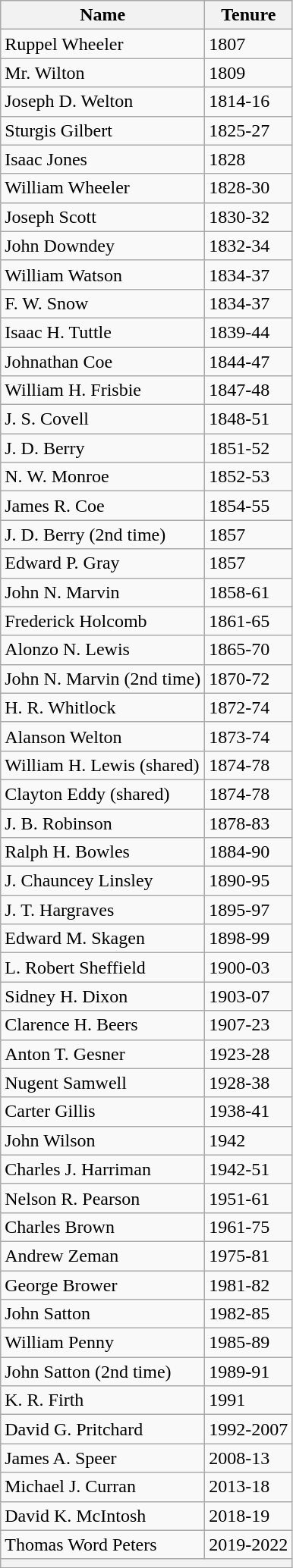<table class="wikitable sortable">
<tr>
<th>Name</th>
<th>Tenure</th>
</tr>
<tr>
<td>Ruppel Wheeler</td>
<td>1807</td>
</tr>
<tr>
<td>Mr. Wilton</td>
<td>1809</td>
</tr>
<tr>
<td>Joseph D. Welton</td>
<td>1814-16</td>
</tr>
<tr>
<td>Sturgis Gilbert</td>
<td>1825-27</td>
</tr>
<tr>
<td>Isaac Jones</td>
<td>1828</td>
</tr>
<tr>
<td>William Wheeler</td>
<td>1828-30</td>
</tr>
<tr>
<td>Joseph Scott</td>
<td>1830-32</td>
</tr>
<tr>
<td>John Downdey</td>
<td>1832-34</td>
</tr>
<tr>
<td>William Watson</td>
<td>1834-37</td>
</tr>
<tr>
<td>F. W. Snow</td>
<td>1834-37</td>
</tr>
<tr>
<td>Isaac H. Tuttle</td>
<td>1839-44</td>
</tr>
<tr>
<td>Johnathan Coe</td>
<td>1844-47</td>
</tr>
<tr>
<td>William H. Frisbie</td>
<td>1847-48</td>
</tr>
<tr>
<td>J. S. Covell</td>
<td>1848-51</td>
</tr>
<tr>
<td>J. D. Berry</td>
<td>1851-52</td>
</tr>
<tr>
<td>N. W. Monroe</td>
<td>1852-53</td>
</tr>
<tr>
<td>James R. Coe</td>
<td>1854-55</td>
</tr>
<tr>
<td>J. D. Berry (2nd time)</td>
<td>1857</td>
</tr>
<tr>
<td>Edward P. Gray</td>
<td>1857</td>
</tr>
<tr>
<td>John N. Marvin</td>
<td>1858-61</td>
</tr>
<tr>
<td>Frederick Holcomb</td>
<td>1861-65</td>
</tr>
<tr>
<td>Alonzo N. Lewis</td>
<td>1865-70</td>
</tr>
<tr>
<td>John N. Marvin (2nd time)</td>
<td>1870-72</td>
</tr>
<tr>
<td>H. R. Whitlock</td>
<td>1872-74</td>
</tr>
<tr>
<td>Alanson Welton</td>
<td>1873-74</td>
</tr>
<tr>
<td>William H. Lewis (shared)</td>
<td>1874-78</td>
</tr>
<tr>
<td>Clayton Eddy (shared)</td>
<td>1874-78</td>
</tr>
<tr>
<td>J. B. Robinson</td>
<td>1878-83</td>
</tr>
<tr>
<td>Ralph H. Bowles</td>
<td>1884-90</td>
</tr>
<tr>
<td>J. Chauncey Linsley</td>
<td>1890-95</td>
</tr>
<tr>
<td>J. T. Hargraves</td>
<td>1895-97</td>
</tr>
<tr>
<td>Edward M. Skagen</td>
<td>1898-99</td>
</tr>
<tr>
<td>L. Robert Sheffield</td>
<td>1900-03</td>
</tr>
<tr>
<td>Sidney H. Dixon</td>
<td>1903-07</td>
</tr>
<tr>
<td>Clarence H. Beers</td>
<td>1907-23</td>
</tr>
<tr>
<td>Anton T. Gesner</td>
<td>1923-28</td>
</tr>
<tr>
<td>Nugent Samwell</td>
<td>1928-38</td>
</tr>
<tr>
<td>Carter Gillis</td>
<td>1938-41</td>
</tr>
<tr>
<td>John Wilson</td>
<td>1942</td>
</tr>
<tr>
<td>Charles J. Harriman</td>
<td>1942-51</td>
</tr>
<tr>
<td>Nelson R. Pearson</td>
<td>1951-61</td>
</tr>
<tr>
<td>Charles Brown</td>
<td>1961-75</td>
</tr>
<tr>
<td>Andrew Zeman</td>
<td>1975-81</td>
</tr>
<tr>
<td>George Brower</td>
<td>1981-82</td>
</tr>
<tr>
<td>John Satton</td>
<td>1982-85</td>
</tr>
<tr>
<td>William Penny</td>
<td>1985-89</td>
</tr>
<tr>
<td>John Satton (2nd time)</td>
<td>1989-91</td>
</tr>
<tr>
<td>K. R. Firth</td>
<td>1991</td>
</tr>
<tr>
<td>David G. Pritchard</td>
<td>1992-2007</td>
</tr>
<tr>
<td>James A. Speer</td>
<td>2008-13</td>
</tr>
<tr>
<td>Michael J. Curran</td>
<td>2013-18</td>
</tr>
<tr>
<td>David K. McIntosh</td>
<td>2018-19</td>
</tr>
<tr>
<td>Thomas Word Peters</td>
<td>2019-2022</td>
</tr>
<tr>
<th colspan="2"></th>
</tr>
</table>
